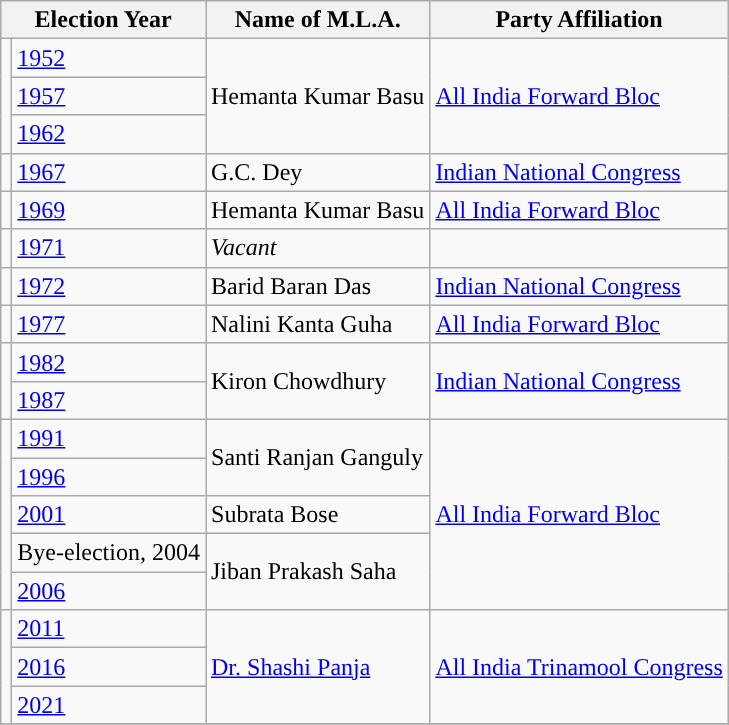<table class="wikitable sortable">
<tr>
<th colspan="2">Election Year</th>
<th>Name of M.L.A.</th>
<th>Party Affiliation</th>
</tr>
<tr>
<td rowspan="3" style="background-color: "></td>
<td><a href='#'>1952</a></td>
<td rowspan="3">Hemanta Kumar Basu</td>
<td rowspan="3"><a href='#'>All India Forward Bloc</a></td>
</tr>
<tr>
<td><a href='#'>1957</a></td>
</tr>
<tr>
<td><a href='#'>1962</a></td>
</tr>
<tr>
<td style="background-color: "></td>
<td><a href='#'>1967</a></td>
<td>G.C. Dey</td>
<td><a href='#'>Indian National Congress</a></td>
</tr>
<tr>
<td style="background-color: "></td>
<td><a href='#'>1969</a></td>
<td>Hemanta Kumar Basu</td>
<td><a href='#'>All India Forward Bloc</a></td>
</tr>
<tr>
<td></td>
<td><a href='#'>1971</a></td>
<td><em>Vacant</em></td>
<td></td>
</tr>
<tr>
<td style="background-color: "></td>
<td><a href='#'>1972</a></td>
<td>Barid Baran Das</td>
<td><a href='#'>Indian National Congress</a></td>
</tr>
<tr>
<td style="background-color: "></td>
<td><a href='#'>1977</a></td>
<td>Nalini Kanta Guha</td>
<td><a href='#'>All India Forward Bloc</a></td>
</tr>
<tr>
<td rowspan="2" style="background-color: "></td>
<td><a href='#'>1982</a></td>
<td rowspan="2">Kiron Chowdhury</td>
<td rowspan="2"><a href='#'>Indian National Congress</a></td>
</tr>
<tr>
<td><a href='#'>1987</a></td>
</tr>
<tr>
<td rowspan="5" style="background-color: "></td>
<td><a href='#'>1991</a></td>
<td rowspan="2">Santi Ranjan Ganguly</td>
<td rowspan="5"><a href='#'>All India Forward Bloc</a></td>
</tr>
<tr>
<td><a href='#'>1996</a></td>
</tr>
<tr>
<td><a href='#'>2001</a></td>
<td>Subrata Bose</td>
</tr>
<tr>
<td>Bye-election, 2004</td>
<td rowspan="2">Jiban Prakash Saha</td>
</tr>
<tr>
<td><a href='#'>2006</a></td>
</tr>
<tr>
<td rowspan="3" style="background-color: "></td>
<td><a href='#'>2011</a></td>
<td rowspan="3"><a href='#'>Dr. Shashi Panja</a></td>
<td rowspan="3"><a href='#'>All India Trinamool Congress</a></td>
</tr>
<tr>
<td><a href='#'>2016</a></td>
</tr>
<tr Dr shashi panja>
<td><a href='#'>2021</a></td>
</tr>
<tr AITMC>
</tr>
</table>
